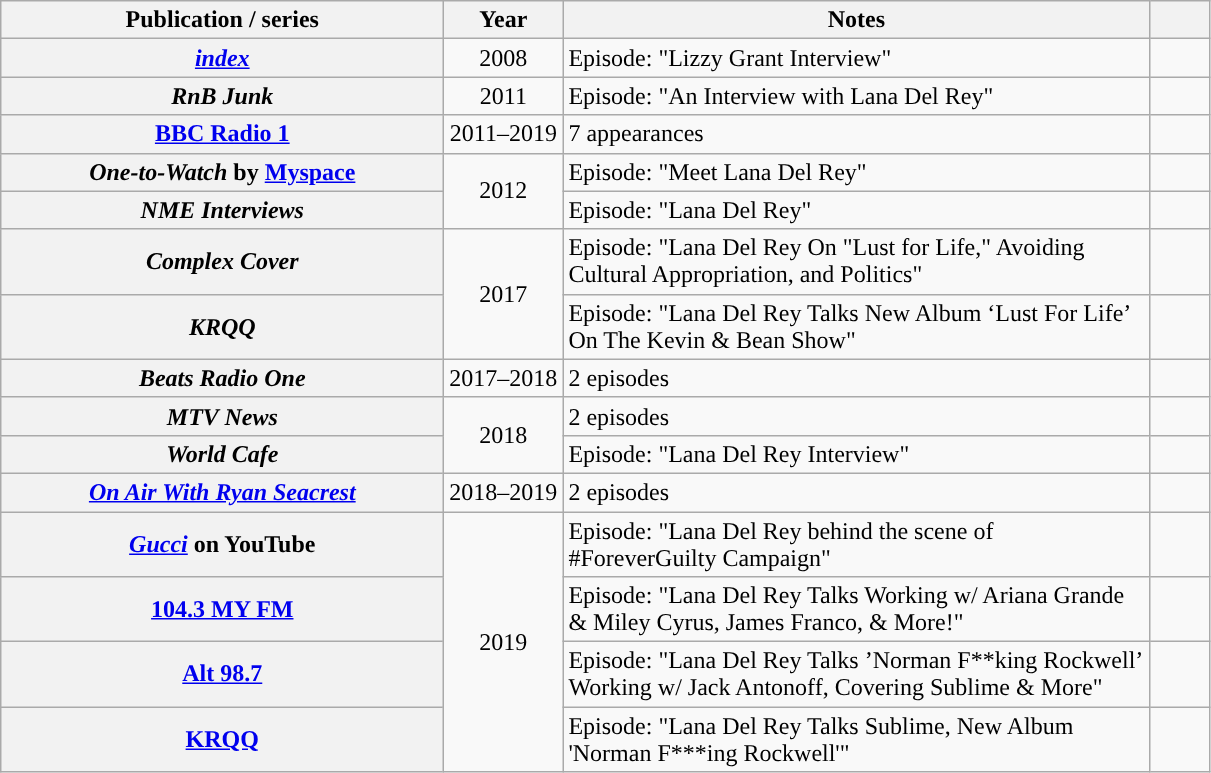<table class="wikitable sortable plainrowheaders" style="text-align:center;">
<tr>
<th scope="col" style="width:18em;">Publication / series</th>
<th scope="col">Year</th>
<th scope="col" class="unsortable" style="width:24em;">Notes</th>
<th scope="col" class="unsortable" style="width:2em;"></th>
</tr>
<tr>
<th scope="row"><em><a href='#'>index</a></em></th>
<td>2008</td>
<td style="text-align:left;">Episode: "Lizzy Grant Interview"</td>
<td></td>
</tr>
<tr>
<th scope="row"><em>RnB Junk</em></th>
<td>2011</td>
<td style="text-align:left;">Episode: "An Interview with Lana Del Rey"</td>
<td></td>
</tr>
<tr>
<th scope="row"><a href='#'>BBC Radio 1</a></th>
<td>2011–2019</td>
<td style="text-align:left;">7 appearances</td>
<td></td>
</tr>
<tr>
<th scope="row"><em>One-to-Watch</em> by <a href='#'>Myspace</a></th>
<td rowspan="2">2012</td>
<td style="text-align:left;">Episode: "Meet Lana Del Rey"</td>
<td></td>
</tr>
<tr>
<th scope="row"><em>NME Interviews</em></th>
<td style="text-align:left;">Episode: "Lana Del Rey"</td>
<td></td>
</tr>
<tr>
<th scope="row"><em>Complex Cover</em></th>
<td rowspan="2">2017</td>
<td style="text-align:left;">Episode: "Lana Del Rey On "Lust for Life," Avoiding Cultural Appropriation, and Politics"</td>
<td></td>
</tr>
<tr>
<th scope="row"><em>KRQQ</em></th>
<td style="text-align:left;">Episode: "Lana Del Rey Talks New Album ‘Lust For Life’ On The Kevin & Bean Show"</td>
<td></td>
</tr>
<tr>
<th scope="row"><em>Beats Radio One</em></th>
<td>2017–2018</td>
<td style="text-align:left;">2 episodes</td>
<td></td>
</tr>
<tr>
<th scope="row"><em>MTV News</em></th>
<td rowspan="2">2018</td>
<td style="text-align:left;">2 episodes</td>
<td></td>
</tr>
<tr>
<th scope="row"><em>World Cafe</em></th>
<td style="text-align:left;">Episode: "Lana Del Rey Interview"</td>
<td></td>
</tr>
<tr>
<th scope="row"><em><a href='#'>On Air With Ryan Seacrest</a></em></th>
<td>2018–2019</td>
<td style="text-align:left;">2 episodes</td>
<td></td>
</tr>
<tr>
<th scope="row"><em><a href='#'>Gucci</a></em> on YouTube</th>
<td rowspan="4">2019</td>
<td style="text-align:left;">Episode: "Lana Del Rey behind the scene of #ForeverGuilty Campaign"</td>
<td></td>
</tr>
<tr>
<th scope="row"><a href='#'>104.3 MY FM</a></th>
<td style="text-align:left;">Episode: "Lana Del Rey Talks Working w/ Ariana Grande & Miley Cyrus, James Franco, & More!"</td>
<td></td>
</tr>
<tr>
<th scope="row"><a href='#'>Alt 98.7</a></th>
<td style="text-align:left;">Episode: "Lana Del Rey Talks ’Norman F**king Rockwell’ Working w/ Jack Antonoff, Covering Sublime & More"</td>
<td></td>
</tr>
<tr>
<th scope="row"><a href='#'>KRQQ</a></th>
<td style="text-align:left;">Episode: "Lana Del Rey Talks Sublime, New Album 'Norman F***ing Rockwell'"</td>
<td></td>
</tr>
</table>
